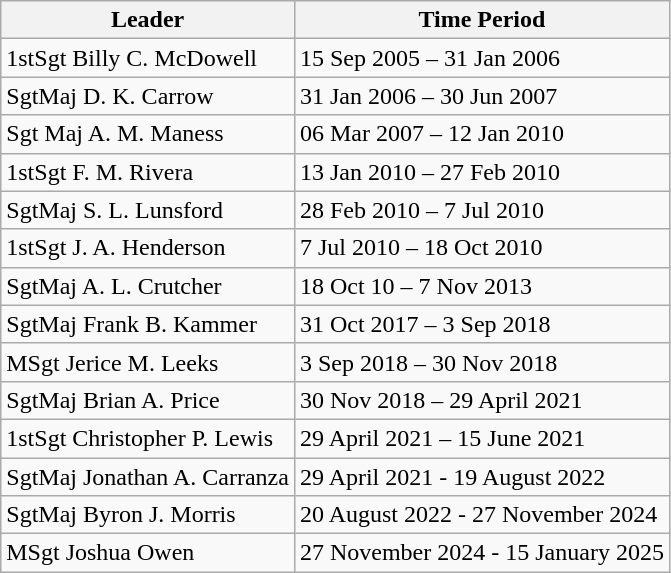<table class="wikitable">
<tr>
<th>Leader</th>
<th>Time Period</th>
</tr>
<tr>
<td>1stSgt Billy C. McDowell</td>
<td>15 Sep 2005 – 31 Jan 2006</td>
</tr>
<tr>
<td>SgtMaj D. K. Carrow</td>
<td>31 Jan 2006 – 30 Jun 2007</td>
</tr>
<tr>
<td>Sgt Maj A. M. Maness</td>
<td>06 Mar 2007 – 12 Jan 2010</td>
</tr>
<tr>
<td>1stSgt F. M. Rivera</td>
<td>13 Jan 2010 – 27 Feb 2010</td>
</tr>
<tr>
<td>SgtMaj S. L. Lunsford</td>
<td>28 Feb 2010 – 7 Jul 2010</td>
</tr>
<tr>
<td>1stSgt J. A. Henderson</td>
<td>7 Jul 2010 – 18 Oct 2010</td>
</tr>
<tr>
<td>SgtMaj A. L. Crutcher</td>
<td>18 Oct 10  – 7 Nov 2013</td>
</tr>
<tr>
<td>SgtMaj Frank B. Kammer</td>
<td>31 Oct 2017 – 3 Sep 2018</td>
</tr>
<tr>
<td>MSgt Jerice M. Leeks</td>
<td>3 Sep 2018 – 30 Nov 2018</td>
</tr>
<tr>
<td>SgtMaj Brian A. Price</td>
<td>30 Nov 2018 – 29 April 2021</td>
</tr>
<tr>
<td>1stSgt Christopher P. Lewis</td>
<td>29 April 2021 – 15 June 2021</td>
</tr>
<tr>
<td>SgtMaj Jonathan A. Carranza</td>
<td>29 April 2021 - 19 August 2022</td>
</tr>
<tr>
<td>SgtMaj Byron J. Morris</td>
<td>20 August 2022 - 27 November 2024</td>
</tr>
<tr>
<td>MSgt Joshua Owen</td>
<td>27 November 2024 - 15 January 2025</td>
</tr>
</table>
